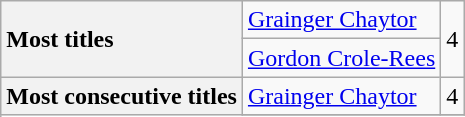<table class=wikitable>
<tr>
<th rowspan = 2 style="text-align:left;">Most titles</th>
<td> <a href='#'>Grainger Chaytor</a></td>
<td rowspan = 2 style="text-align:center;">4</td>
</tr>
<tr>
<td> <a href='#'>Gordon Crole-Rees</a></td>
</tr>
<tr>
<th rowspan = 2 style="text-align:left;">Most consecutive titles<br>
</th>
<td> <a href='#'>Grainger Chaytor</a><br></td>
<td style="text-align:center;">4</td>
</tr>
<tr>
</tr>
</table>
